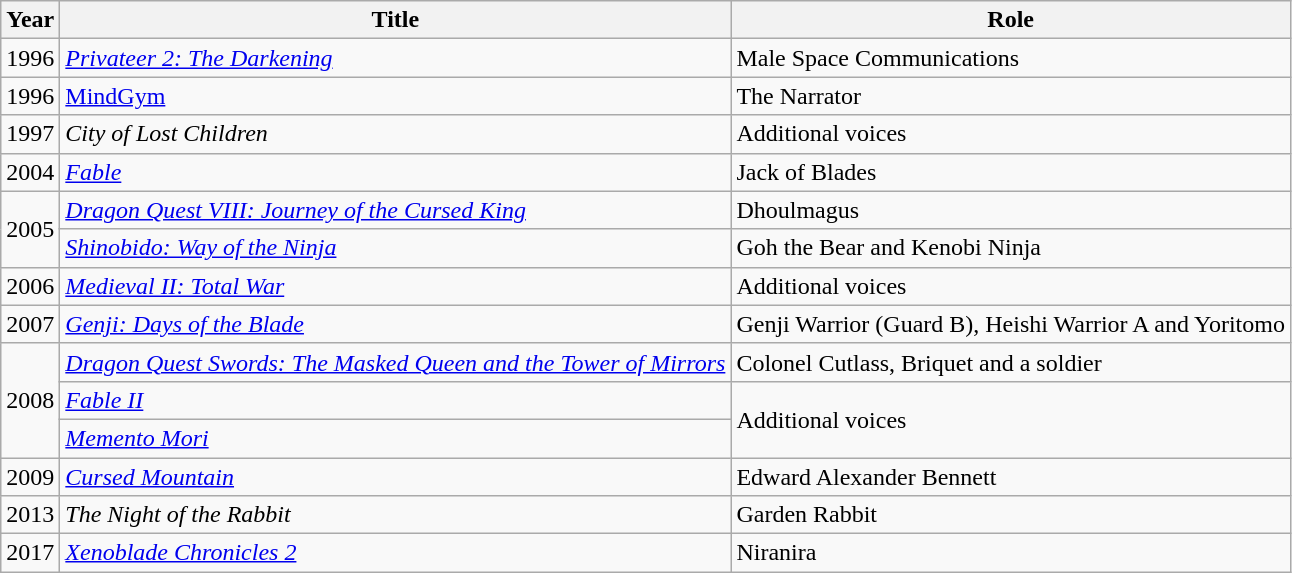<table class="wikitable">
<tr>
<th>Year</th>
<th>Title</th>
<th>Role</th>
</tr>
<tr>
<td>1996</td>
<td><em><a href='#'>Privateer 2: The Darkening</a></em></td>
<td>Male Space Communications</td>
</tr>
<tr>
<td>1996</td>
<td><a href='#'>MindGym</a></td>
<td>The Narrator</td>
</tr>
<tr>
<td>1997</td>
<td><em>City of Lost Children</em></td>
<td>Additional voices</td>
</tr>
<tr>
<td>2004</td>
<td><em><a href='#'>Fable</a></em></td>
<td>Jack of Blades</td>
</tr>
<tr>
<td rowspan="2">2005</td>
<td><em><a href='#'>Dragon Quest VIII: Journey of the Cursed King</a></em></td>
<td>Dhoulmagus</td>
</tr>
<tr>
<td><em><a href='#'>Shinobido: Way of the Ninja</a></em></td>
<td>Goh the Bear and Kenobi Ninja</td>
</tr>
<tr>
<td>2006</td>
<td><em><a href='#'>Medieval II: Total War</a></em></td>
<td>Additional voices</td>
</tr>
<tr>
<td>2007</td>
<td><em><a href='#'>Genji: Days of the Blade</a></em></td>
<td>Genji Warrior (Guard B), Heishi Warrior A and Yoritomo</td>
</tr>
<tr>
<td rowspan="3">2008</td>
<td><em><a href='#'>Dragon Quest Swords: The Masked Queen and the Tower of Mirrors</a></em></td>
<td>Colonel Cutlass, Briquet and a soldier</td>
</tr>
<tr>
<td><em><a href='#'>Fable II</a></em></td>
<td rowspan="2">Additional voices</td>
</tr>
<tr>
<td><em><a href='#'>Memento Mori</a></em></td>
</tr>
<tr>
<td>2009</td>
<td><em><a href='#'>Cursed Mountain</a></em></td>
<td>Edward Alexander Bennett</td>
</tr>
<tr>
<td>2013</td>
<td><em>The Night of the Rabbit</em></td>
<td>Garden Rabbit</td>
</tr>
<tr>
<td>2017</td>
<td><em><a href='#'>Xenoblade Chronicles 2</a></em></td>
<td>Niranira</td>
</tr>
</table>
